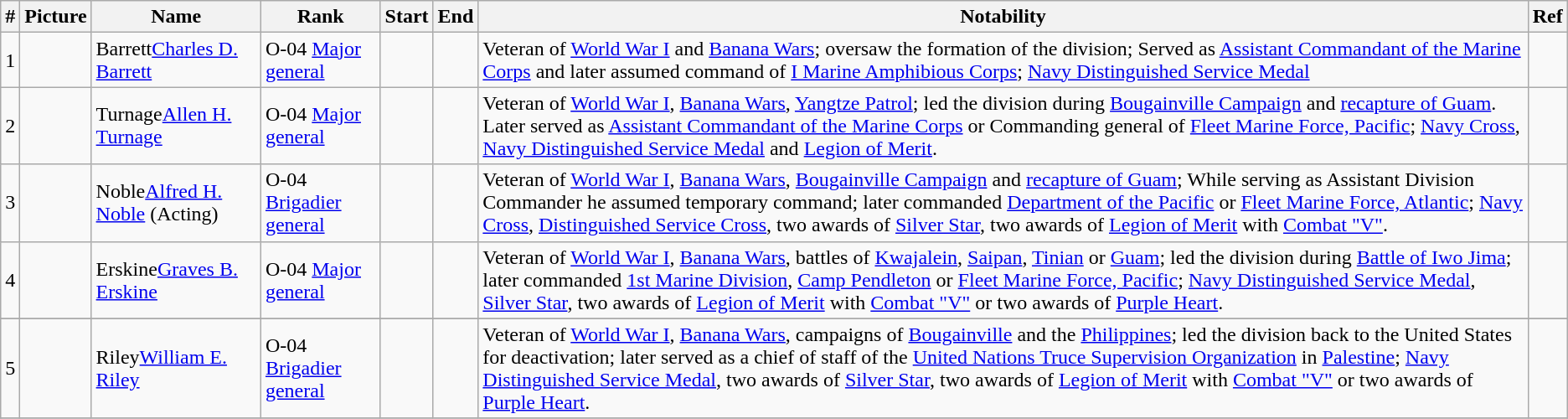<table class="wikitable sortable">
<tr>
<th>#</th>
<th class="unsortable">Picture</th>
<th>Name</th>
<th>Rank</th>
<th class="unsortable">Start</th>
<th class="unsortable">End</th>
<th class="unsortable">Notability</th>
<th class="unsortable">Ref</th>
</tr>
<tr>
<td>1</td>
<td></td>
<td><span>Barrett</span><a href='#'>Charles D. Barrett</a></td>
<td><span>O-04</span> <a href='#'>Major general</a></td>
<td></td>
<td></td>
<td>Veteran of <a href='#'>World War I</a> and <a href='#'>Banana Wars</a>; oversaw the formation of the division; Served as <a href='#'>Assistant Commandant of the Marine Corps</a> and later assumed command of <a href='#'>I Marine Amphibious Corps</a>; <a href='#'>Navy Distinguished Service Medal</a></td>
<td></td>
</tr>
<tr>
<td>2</td>
<td></td>
<td><span>Turnage</span><a href='#'>Allen H. Turnage</a></td>
<td><span>O-04</span> <a href='#'>Major general</a></td>
<td></td>
<td></td>
<td>Veteran of <a href='#'>World War I</a>, <a href='#'>Banana Wars</a>, <a href='#'>Yangtze Patrol</a>; led the division during <a href='#'>Bougainville Campaign</a> and <a href='#'>recapture of Guam</a>. Later served as <a href='#'>Assistant Commandant of the Marine Corps</a> or Commanding general of <a href='#'>Fleet Marine Force, Pacific</a>; <a href='#'>Navy Cross</a>, <a href='#'>Navy Distinguished Service Medal</a> and <a href='#'>Legion of Merit</a>.</td>
<td></td>
</tr>
<tr>
<td>3</td>
<td></td>
<td><span>Noble</span><a href='#'>Alfred H. Noble</a> (Acting)</td>
<td><span>O-04</span> <a href='#'>Brigadier general</a></td>
<td></td>
<td></td>
<td>Veteran of <a href='#'>World War I</a>, <a href='#'>Banana Wars</a>, <a href='#'>Bougainville Campaign</a> and <a href='#'>recapture of Guam</a>; While serving as Assistant Division Commander he assumed temporary command; later commanded <a href='#'>Department of the Pacific</a> or <a href='#'>Fleet Marine Force, Atlantic</a>; <a href='#'>Navy Cross</a>, <a href='#'>Distinguished Service Cross</a>, two awards of <a href='#'>Silver Star</a>, two awards of <a href='#'>Legion of Merit</a> with <a href='#'>Combat "V"</a>.</td>
<td></td>
</tr>
<tr>
<td>4</td>
<td></td>
<td><span>Erskine</span><a href='#'>Graves B. Erskine</a></td>
<td><span>O-04</span> <a href='#'>Major general</a></td>
<td></td>
<td></td>
<td>Veteran of <a href='#'>World War I</a>, <a href='#'>Banana Wars</a>, battles of <a href='#'>Kwajalein</a>, <a href='#'>Saipan</a>, <a href='#'>Tinian</a> or <a href='#'>Guam</a>; led the division during <a href='#'>Battle of Iwo Jima</a>; later commanded <a href='#'>1st Marine Division</a>, <a href='#'>Camp Pendleton</a> or <a href='#'>Fleet Marine Force, Pacific</a>; <a href='#'>Navy Distinguished Service Medal</a>, <a href='#'>Silver Star</a>, two awards of <a href='#'>Legion of Merit</a> with <a href='#'>Combat "V"</a> or two awards of <a href='#'>Purple Heart</a>.</td>
<td></td>
</tr>
<tr>
</tr>
<tr>
<td>5</td>
<td></td>
<td><span>Riley</span><a href='#'>William E. Riley</a></td>
<td><span>O-04</span> <a href='#'>Brigadier general</a></td>
<td></td>
<td></td>
<td>Veteran of <a href='#'>World War I</a>, <a href='#'>Banana Wars</a>, campaigns of <a href='#'>Bougainville</a> and the <a href='#'>Philippines</a>; led the division back to the United States for deactivation; later served as a chief of staff of the <a href='#'>United Nations Truce Supervision Organization</a> in <a href='#'>Palestine</a>; <a href='#'>Navy Distinguished Service Medal</a>, two awards of <a href='#'>Silver Star</a>, two awards of <a href='#'>Legion of Merit</a> with <a href='#'>Combat "V"</a> or two awards of <a href='#'>Purple Heart</a>.</td>
<td></td>
</tr>
<tr>
</tr>
</table>
